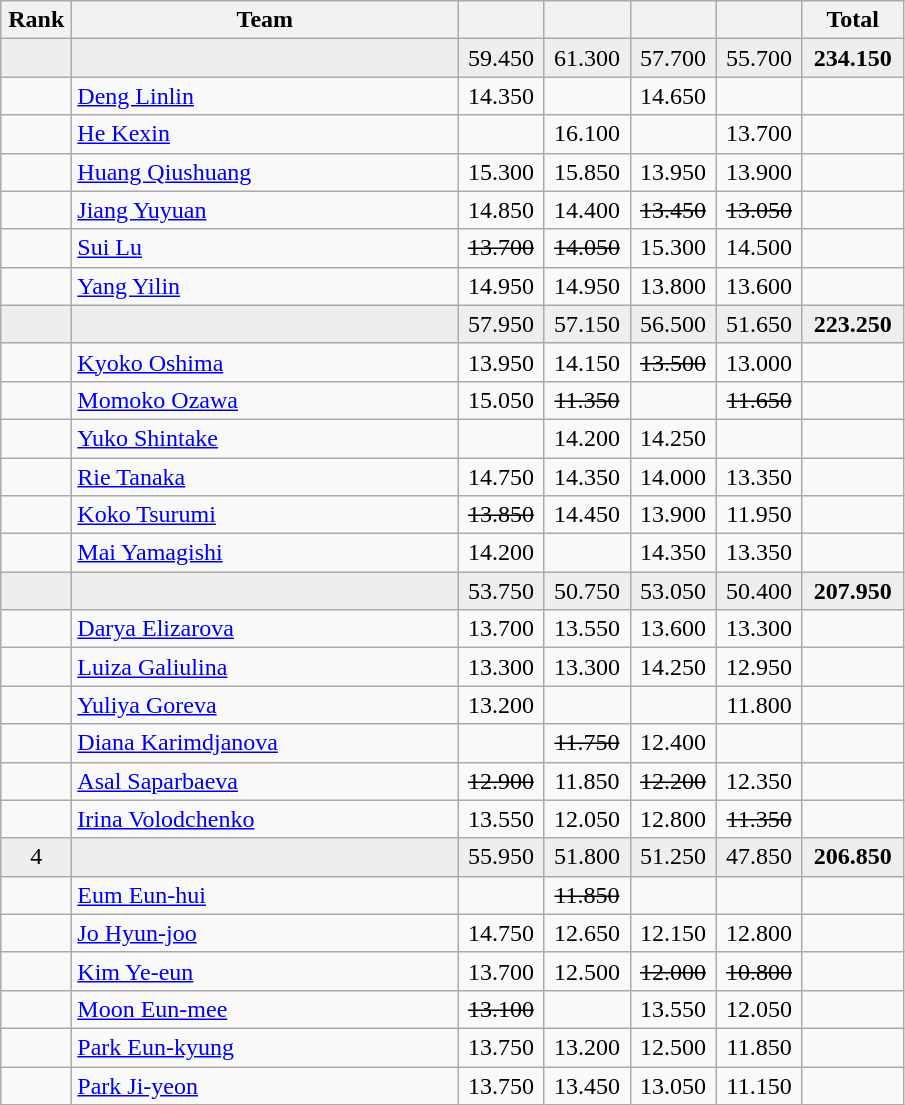<table class=wikitable style="text-align:center">
<tr>
<th width=40>Rank</th>
<th width=250>Team</th>
<th width=50></th>
<th width=50></th>
<th width=50></th>
<th width=50></th>
<th width=60>Total</th>
</tr>
<tr bgcolor=eeeeee>
<td></td>
<td align=left></td>
<td>59.450</td>
<td>61.300</td>
<td>57.700</td>
<td>55.700</td>
<td><strong>234.150</strong></td>
</tr>
<tr>
<td></td>
<td align=left><a href='#'>Deng Linlin</a></td>
<td>14.350</td>
<td></td>
<td>14.650</td>
<td></td>
<td></td>
</tr>
<tr>
<td></td>
<td align=left><a href='#'>He Kexin</a></td>
<td></td>
<td>16.100</td>
<td></td>
<td>13.700</td>
<td></td>
</tr>
<tr>
<td></td>
<td align=left><a href='#'>Huang Qiushuang</a></td>
<td>15.300</td>
<td>15.850</td>
<td>13.950</td>
<td>13.900</td>
<td></td>
</tr>
<tr>
<td></td>
<td align=left><a href='#'>Jiang Yuyuan</a></td>
<td>14.850</td>
<td>14.400</td>
<td><s>13.450</s></td>
<td><s>13.050</s></td>
<td></td>
</tr>
<tr>
<td></td>
<td align=left><a href='#'>Sui Lu</a></td>
<td><s>13.700</s></td>
<td><s>14.050</s></td>
<td>15.300</td>
<td>14.500</td>
<td></td>
</tr>
<tr>
<td></td>
<td align=left><a href='#'>Yang Yilin</a></td>
<td>14.950</td>
<td>14.950</td>
<td>13.800</td>
<td>13.600</td>
<td></td>
</tr>
<tr bgcolor=eeeeee>
<td></td>
<td align=left></td>
<td>57.950</td>
<td>57.150</td>
<td>56.500</td>
<td>51.650</td>
<td><strong>223.250</strong></td>
</tr>
<tr>
<td></td>
<td align=left><a href='#'>Kyoko Oshima</a></td>
<td>13.950</td>
<td>14.150</td>
<td><s>13.500</s></td>
<td>13.000</td>
<td></td>
</tr>
<tr>
<td></td>
<td align=left><a href='#'>Momoko Ozawa</a></td>
<td>15.050</td>
<td><s>11.350</s></td>
<td></td>
<td><s>11.650</s></td>
<td></td>
</tr>
<tr>
<td></td>
<td align=left><a href='#'>Yuko Shintake</a></td>
<td></td>
<td>14.200</td>
<td>14.250</td>
<td></td>
<td></td>
</tr>
<tr>
<td></td>
<td align=left><a href='#'>Rie Tanaka</a></td>
<td>14.750</td>
<td>14.350</td>
<td>14.000</td>
<td>13.350</td>
<td></td>
</tr>
<tr>
<td></td>
<td align=left><a href='#'>Koko Tsurumi</a></td>
<td><s>13.850</s></td>
<td>14.450</td>
<td>13.900</td>
<td>11.950</td>
<td></td>
</tr>
<tr>
<td></td>
<td align=left><a href='#'>Mai Yamagishi</a></td>
<td>14.200</td>
<td></td>
<td>14.350</td>
<td>13.350</td>
<td></td>
</tr>
<tr bgcolor=eeeeee>
<td></td>
<td align=left></td>
<td>53.750</td>
<td>50.750</td>
<td>53.050</td>
<td>50.400</td>
<td><strong>207.950</strong></td>
</tr>
<tr>
<td></td>
<td align=left><a href='#'>Darya Elizarova</a></td>
<td>13.700</td>
<td>13.550</td>
<td>13.600</td>
<td>13.300</td>
<td></td>
</tr>
<tr>
<td></td>
<td align=left><a href='#'>Luiza Galiulina</a></td>
<td>13.300</td>
<td>13.300</td>
<td>14.250</td>
<td>12.950</td>
<td></td>
</tr>
<tr>
<td></td>
<td align=left><a href='#'>Yuliya Goreva</a></td>
<td>13.200</td>
<td></td>
<td></td>
<td>11.800</td>
<td></td>
</tr>
<tr>
<td></td>
<td align=left><a href='#'>Diana Karimdjanova</a></td>
<td></td>
<td><s>11.750</s></td>
<td>12.400</td>
<td></td>
<td></td>
</tr>
<tr>
<td></td>
<td align=left><a href='#'>Asal Saparbaeva</a></td>
<td><s>12.900</s></td>
<td>11.850</td>
<td><s>12.200</s></td>
<td>12.350</td>
<td></td>
</tr>
<tr>
<td></td>
<td align=left><a href='#'>Irina Volodchenko</a></td>
<td>13.550</td>
<td>12.050</td>
<td>12.800</td>
<td><s>11.350</s></td>
<td></td>
</tr>
<tr bgcolor=eeeeee>
<td>4</td>
<td align=left></td>
<td>55.950</td>
<td>51.800</td>
<td>51.250</td>
<td>47.850</td>
<td><strong>206.850</strong></td>
</tr>
<tr>
<td></td>
<td align=left><a href='#'>Eum Eun-hui</a></td>
<td></td>
<td><s>11.850</s></td>
<td></td>
<td></td>
<td></td>
</tr>
<tr>
<td></td>
<td align=left><a href='#'>Jo Hyun-joo</a></td>
<td>14.750</td>
<td>12.650</td>
<td>12.150</td>
<td>12.800</td>
<td></td>
</tr>
<tr>
<td></td>
<td align=left><a href='#'>Kim Ye-eun</a></td>
<td>13.700</td>
<td>12.500</td>
<td><s>12.000</s></td>
<td><s>10.800</s></td>
<td></td>
</tr>
<tr>
<td></td>
<td align=left><a href='#'>Moon Eun-mee</a></td>
<td><s>13.100</s></td>
<td></td>
<td>13.550</td>
<td>12.050</td>
<td></td>
</tr>
<tr>
<td></td>
<td align=left><a href='#'>Park Eun-kyung</a></td>
<td>13.750</td>
<td>13.200</td>
<td>12.500</td>
<td>11.850</td>
<td></td>
</tr>
<tr>
<td></td>
<td align=left><a href='#'>Park Ji-yeon</a></td>
<td>13.750</td>
<td>13.450</td>
<td>13.050</td>
<td>11.150</td>
<td></td>
</tr>
</table>
